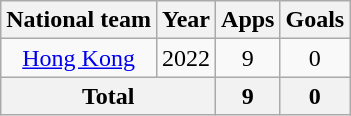<table class="wikitable" style="text-align:center">
<tr>
<th>National team</th>
<th>Year</th>
<th>Apps</th>
<th>Goals</th>
</tr>
<tr>
<td rowspan="1"><a href='#'>Hong Kong</a></td>
<td>2022</td>
<td>9</td>
<td>0</td>
</tr>
<tr>
<th colspan=2>Total</th>
<th>9</th>
<th>0</th>
</tr>
</table>
